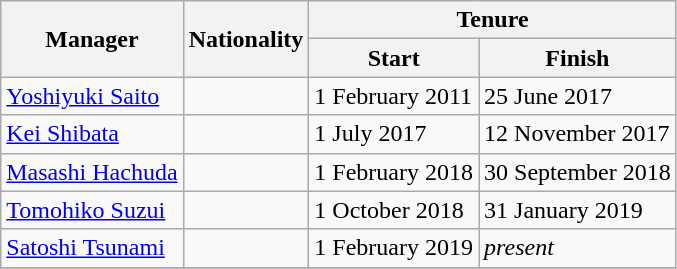<table class="wikitable">
<tr>
<th rowspan="2">Manager</th>
<th rowspan="2">Nationality</th>
<th colspan="2">Tenure</th>
</tr>
<tr>
<th>Start</th>
<th>Finish </th>
</tr>
<tr>
<td><a href='#'>Yoshiyuki Saito</a></td>
<td></td>
<td>1 February 2011</td>
<td>25 June 2017<br></td>
</tr>
<tr>
<td><a href='#'>Kei Shibata</a></td>
<td></td>
<td>1 July 2017</td>
<td>12 November 2017<br></td>
</tr>
<tr>
<td><a href='#'>Masashi Hachuda</a></td>
<td></td>
<td>1 February 2018</td>
<td>30 September 2018<br></td>
</tr>
<tr>
<td><a href='#'>Tomohiko Suzui</a></td>
<td></td>
<td>1 October 2018</td>
<td>31 January 2019<br></td>
</tr>
<tr>
<td><a href='#'>Satoshi Tsunami</a></td>
<td></td>
<td>1 February 2019</td>
<td><em>present</em><br></td>
</tr>
<tr>
</tr>
</table>
